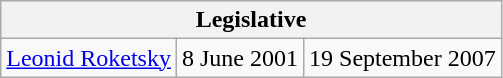<table class="wikitable sortable">
<tr>
<th colspan=3>Legislative</th>
</tr>
<tr>
<td><a href='#'>Leonid Roketsky</a></td>
<td>8 June 2001</td>
<td>19 September 2007</td>
</tr>
</table>
